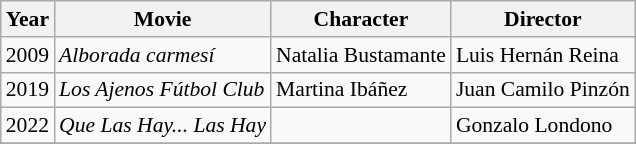<table class="wikitable" style="font-size: 90%;">
<tr>
<th>Year</th>
<th>Movie</th>
<th>Character</th>
<th>Director</th>
</tr>
<tr>
<td>2009</td>
<td><em>Alborada carmesí</em></td>
<td>Natalia Bustamante</td>
<td>Luis Hernán Reina</td>
</tr>
<tr>
<td>2019</td>
<td><em>Los Ajenos Fútbol Club</em></td>
<td>Martina Ibáñez</td>
<td>Juan Camilo Pinzón</td>
</tr>
<tr>
<td>2022</td>
<td><em>Que Las Hay... Las Hay</em></td>
<td></td>
<td>Gonzalo Londono</td>
</tr>
<tr>
</tr>
</table>
